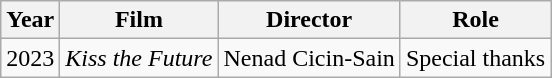<table class="wikitable">
<tr>
<th>Year</th>
<th>Film</th>
<th>Director</th>
<th>Role</th>
</tr>
<tr>
<td>2023</td>
<td><em>Kiss the Future</em></td>
<td>Nenad Cicin-Sain</td>
<td>Special thanks</td>
</tr>
</table>
